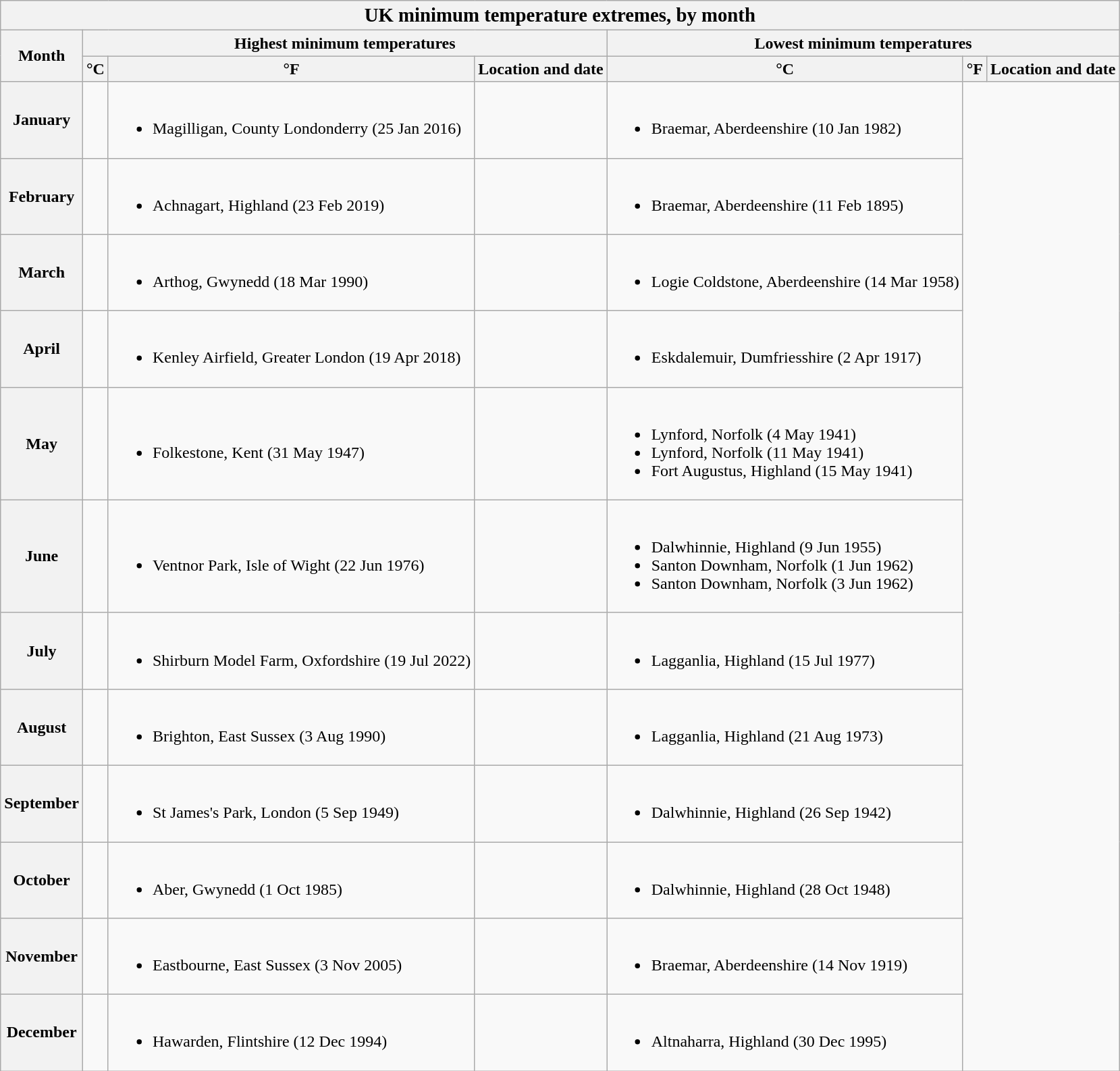<table class=wikitable>
<tr>
<th colspan=7><big>UK minimum temperature extremes, by month</big></th>
</tr>
<tr>
<th rowspan=2>Month</th>
<th colspan=3>Highest minimum temperatures</th>
<th colspan=3>Lowest minimum temperatures</th>
</tr>
<tr>
<th>°C</th>
<th>°F</th>
<th>Location and date</th>
<th>°C</th>
<th>°F</th>
<th>Location and date</th>
</tr>
<tr>
<th>January</th>
<td></td>
<td><br><ul><li>Magilligan, County Londonderry (25 Jan 2016)</li></ul></td>
<td></td>
<td><br><ul><li>Braemar, Aberdeenshire (10 Jan 1982)</li></ul></td>
</tr>
<tr>
<th>February</th>
<td></td>
<td><br><ul><li>Achnagart, Highland (23 Feb 2019)</li></ul></td>
<td></td>
<td><br><ul><li>Braemar, Aberdeenshire (11 Feb 1895)</li></ul></td>
</tr>
<tr>
<th>March</th>
<td></td>
<td><br><ul><li>Arthog, Gwynedd (18 Mar 1990)</li></ul></td>
<td></td>
<td><br><ul><li>Logie Coldstone, Aberdeenshire (14 Mar 1958)</li></ul></td>
</tr>
<tr>
<th>April</th>
<td></td>
<td><br><ul><li>Kenley Airfield, Greater London (19 Apr 2018)</li></ul></td>
<td></td>
<td><br><ul><li>Eskdalemuir, Dumfriesshire (2 Apr 1917)</li></ul></td>
</tr>
<tr>
<th>May</th>
<td></td>
<td><br><ul><li>Folkestone, Kent (31 May 1947)</li></ul></td>
<td></td>
<td><br><ul><li>Lynford, Norfolk (4 May 1941)</li><li>Lynford, Norfolk (11 May 1941)</li><li>Fort Augustus, Highland (15 May 1941)</li></ul></td>
</tr>
<tr>
<th>June</th>
<td></td>
<td><br><ul><li>Ventnor Park, Isle of Wight (22 Jun 1976)</li></ul></td>
<td></td>
<td><br><ul><li>Dalwhinnie, Highland (9 Jun 1955)</li><li>Santon Downham, Norfolk (1 Jun 1962)</li><li>Santon Downham, Norfolk (3 Jun 1962)</li></ul></td>
</tr>
<tr>
<th>July</th>
<td></td>
<td><br><ul><li>Shirburn Model Farm, Oxfordshire (19 Jul 2022)</li></ul></td>
<td></td>
<td><br><ul><li>Lagganlia, Highland (15 Jul 1977)</li></ul></td>
</tr>
<tr>
<th>August</th>
<td></td>
<td><br><ul><li>Brighton, East Sussex (3 Aug 1990)</li></ul></td>
<td></td>
<td><br><ul><li>Lagganlia, Highland (21 Aug 1973)</li></ul></td>
</tr>
<tr>
<th>September</th>
<td></td>
<td><br><ul><li>St James's Park, London (5 Sep 1949)</li></ul></td>
<td></td>
<td><br><ul><li>Dalwhinnie, Highland (26 Sep 1942)</li></ul></td>
</tr>
<tr>
<th>October</th>
<td></td>
<td><br><ul><li>Aber, Gwynedd (1 Oct 1985)</li></ul></td>
<td></td>
<td><br><ul><li>Dalwhinnie, Highland (28 Oct 1948)</li></ul></td>
</tr>
<tr>
<th>November</th>
<td></td>
<td><br><ul><li>Eastbourne, East Sussex (3 Nov 2005)</li></ul></td>
<td></td>
<td><br><ul><li>Braemar, Aberdeenshire (14 Nov 1919)</li></ul></td>
</tr>
<tr>
<th>December</th>
<td></td>
<td><br><ul><li>Hawarden, Flintshire (12 Dec 1994)</li></ul></td>
<td></td>
<td><br><ul><li>Altnaharra, Highland (30 Dec 1995)</li></ul></td>
</tr>
</table>
